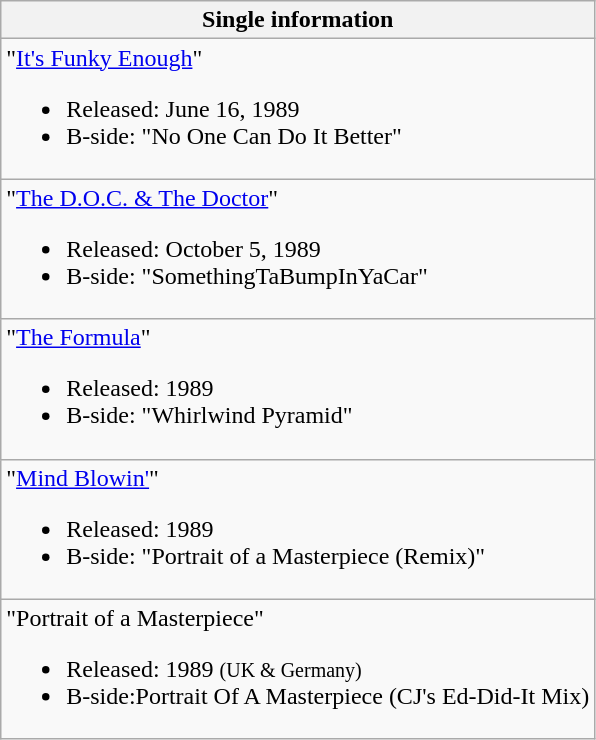<table class="wikitable">
<tr>
<th>Single information</th>
</tr>
<tr>
<td style="text-align:left">"<a href='#'>It's Funky Enough</a>"<br><ul><li>Released: June 16, 1989</li><li>B-side: "No One Can Do It Better"</li></ul></td>
</tr>
<tr>
<td style="text-align:left">"<a href='#'>The D.O.C. & The Doctor</a>"<br><ul><li>Released: October 5, 1989</li><li>B-side: "SomethingTaBumpInYaCar"</li></ul></td>
</tr>
<tr>
<td style="text-align:left">"<a href='#'>The Formula</a>"<br><ul><li>Released: 1989</li><li>B-side: "Whirlwind Pyramid"</li></ul></td>
</tr>
<tr>
<td style="text-align:left">"<a href='#'>Mind Blowin'</a>"<br><ul><li>Released: 1989</li><li>B-side: "Portrait of a Masterpiece (Remix)"</li></ul></td>
</tr>
<tr>
<td style="text-align:left">"Portrait of a Masterpiece"<br><ul><li>Released: 1989 <small>(UK & Germany)</small></li><li>B-side:Portrait Of A Masterpiece (CJ's Ed-Did-It Mix)</li></ul></td>
</tr>
</table>
